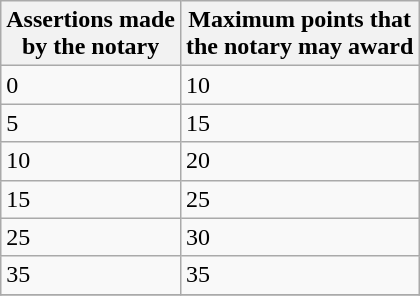<table class="wikitable sortable">
<tr>
<th>Assertions made<br> by the notary</th>
<th>Maximum points that<br>the notary may award</th>
</tr>
<tr>
<td>0</td>
<td>10</td>
</tr>
<tr>
<td>5</td>
<td>15</td>
</tr>
<tr>
<td>10</td>
<td>20</td>
</tr>
<tr>
<td>15</td>
<td>25</td>
</tr>
<tr>
<td>25</td>
<td>30</td>
</tr>
<tr>
<td>35</td>
<td>35</td>
</tr>
<tr>
</tr>
</table>
